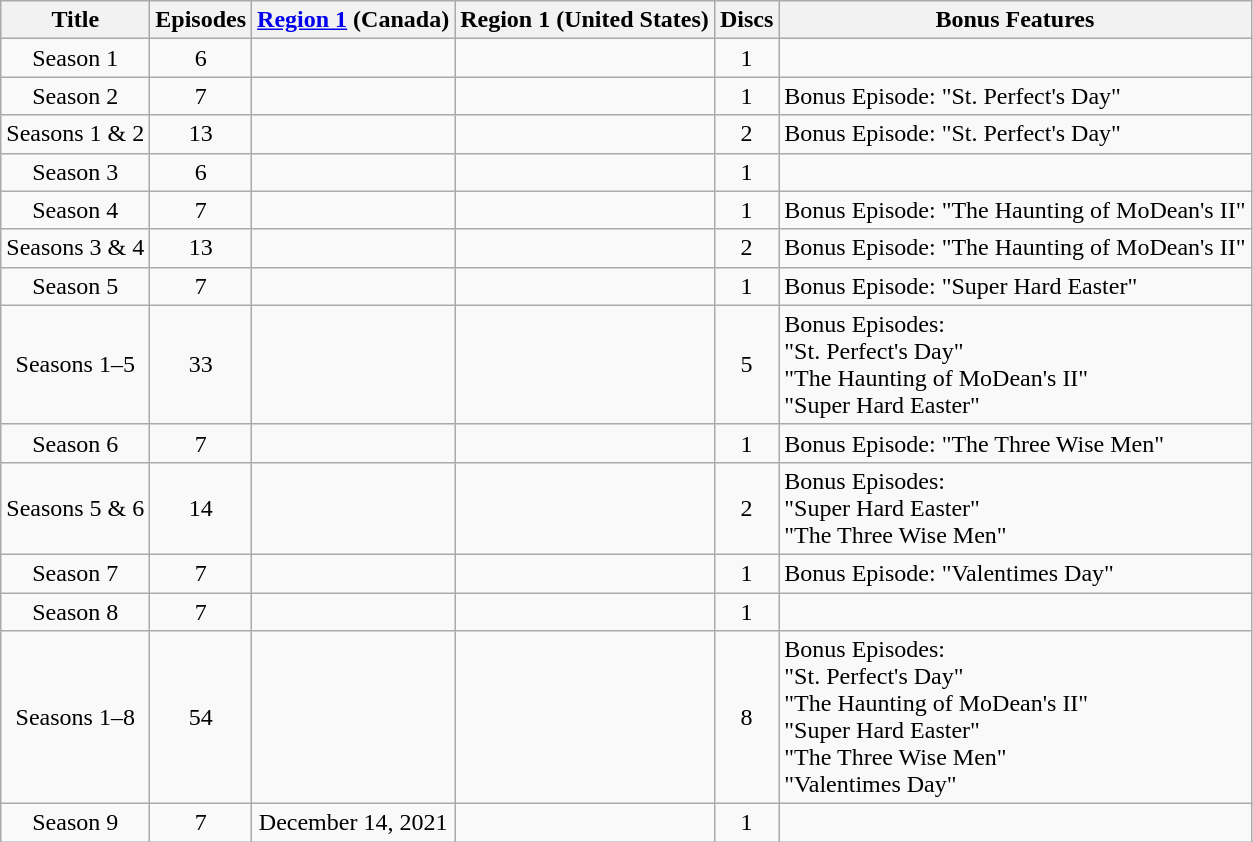<table class="wikitable plainrowheaders" style="text-align: center;">
<tr>
<th scope="col">Title</th>
<th scope="col">Episodes</th>
<th scope="col"><a href='#'>Region 1</a> (Canada)</th>
<th scope="col">Region 1 (United States)</th>
<th scope="col">Discs</th>
<th scope="col">Bonus Features</th>
</tr>
<tr>
<td scope="row">Season 1</td>
<td>6</td>
<td></td>
<td></td>
<td>1</td>
<td></td>
</tr>
<tr>
<td scope="row">Season 2</td>
<td>7</td>
<td></td>
<td></td>
<td>1</td>
<td style="text-align: left;">Bonus Episode: "St. Perfect's Day"</td>
</tr>
<tr>
<td scope="row">Seasons 1 & 2</td>
<td>13</td>
<td></td>
<td></td>
<td>2</td>
<td style="text-align: left;">Bonus Episode: "St. Perfect's Day"</td>
</tr>
<tr>
<td scope="row">Season 3</td>
<td>6</td>
<td></td>
<td></td>
<td>1</td>
<td></td>
</tr>
<tr>
<td scope="row">Season 4</td>
<td>7</td>
<td></td>
<td></td>
<td>1</td>
<td style="text-align: left;">Bonus Episode: "The Haunting of MoDean's II"</td>
</tr>
<tr>
<td scope="row">Seasons 3 & 4</td>
<td>13</td>
<td></td>
<td></td>
<td>2</td>
<td style="text-align: left;">Bonus Episode: "The Haunting of MoDean's II"</td>
</tr>
<tr>
<td scope="row">Season 5</td>
<td>7</td>
<td></td>
<td></td>
<td>1</td>
<td style="text-align: left;">Bonus Episode: "Super Hard Easter"</td>
</tr>
<tr>
<td scope="row">Seasons 1–5</td>
<td>33</td>
<td></td>
<td></td>
<td>5</td>
<td style="text-align: left;">Bonus Episodes:<br>"St. Perfect's Day"<br>"The Haunting of MoDean's II"<br>"Super Hard Easter"</td>
</tr>
<tr>
<td scope="row">Season 6</td>
<td>7</td>
<td></td>
<td></td>
<td>1</td>
<td style="text-align: left;">Bonus Episode: "The Three Wise Men"</td>
</tr>
<tr>
<td scope="row">Seasons 5 & 6</td>
<td>14</td>
<td></td>
<td></td>
<td>2</td>
<td style="text-align: left;">Bonus Episodes:<br>"Super Hard Easter"<br>"The Three Wise Men"</td>
</tr>
<tr>
<td scope="row">Season 7</td>
<td>7</td>
<td></td>
<td></td>
<td>1</td>
<td style="text-align: left;">Bonus Episode: "Valentimes Day"</td>
</tr>
<tr>
<td scope="row">Season 8</td>
<td>7</td>
<td></td>
<td></td>
<td>1</td>
<td></td>
</tr>
<tr>
<td scope="row">Seasons 1–8</td>
<td>54</td>
<td></td>
<td></td>
<td>8</td>
<td style="text-align: left;">Bonus Episodes:<br>"St. Perfect's Day"<br>"The Haunting of MoDean's II"<br>"Super Hard Easter"<br>"The Three Wise Men"<br>"Valentimes Day"</td>
</tr>
<tr>
<td>Season 9</td>
<td>7</td>
<td>December 14, 2021</td>
<td></td>
<td>1</td>
</tr>
</table>
